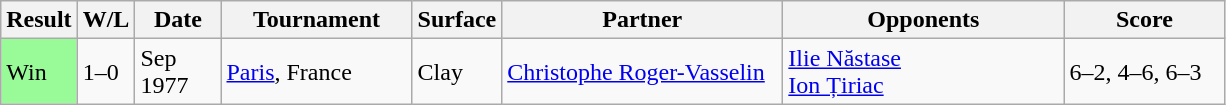<table class="sortable wikitable">
<tr>
<th style="width:40px">Result</th>
<th style="width:30px" class="unsortable">W/L</th>
<th style="width:50px">Date</th>
<th style="width:120px">Tournament</th>
<th style="width:50px">Surface</th>
<th style="width:180px">Partner</th>
<th style="width:180px">Opponents</th>
<th style="width:100px" class="unsortable">Score</th>
</tr>
<tr>
<td style="background:#98fb98;">Win</td>
<td>1–0</td>
<td>Sep 1977</td>
<td><a href='#'>Paris</a>, France</td>
<td>Clay</td>
<td> <a href='#'>Christophe Roger-Vasselin</a></td>
<td> <a href='#'>Ilie Năstase</a><br> <a href='#'>Ion Țiriac</a></td>
<td>6–2, 4–6, 6–3</td>
</tr>
</table>
